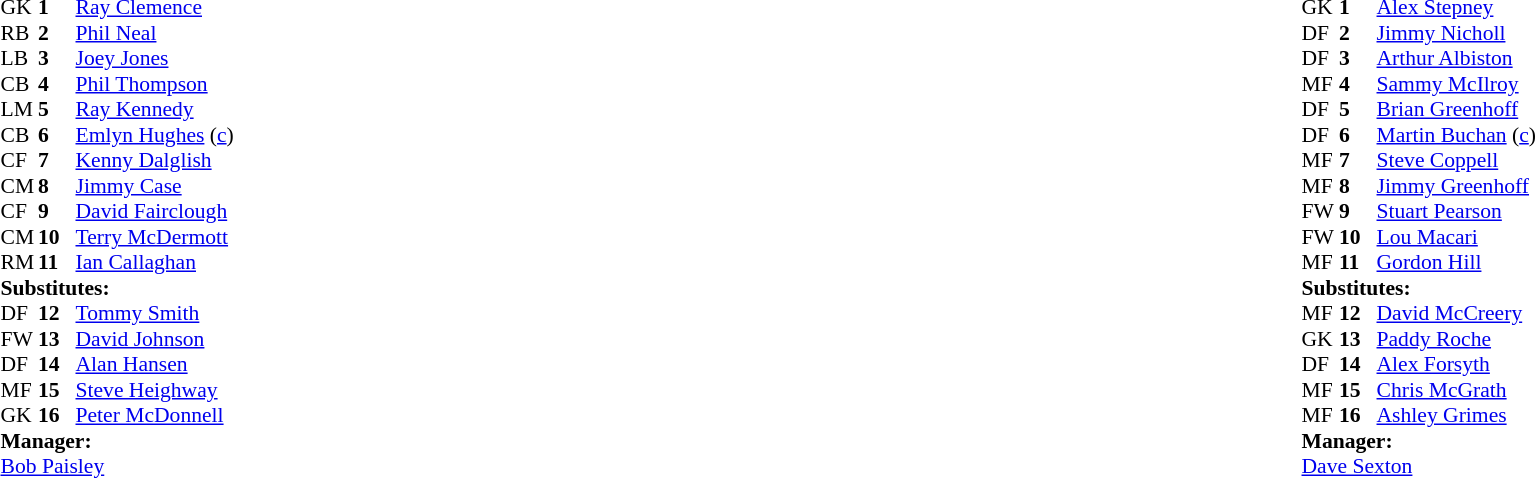<table width="100%">
<tr>
<td valign="top" width="50%"><br><table style="font-size: 90%" cellspacing="0" cellpadding="0">
<tr>
<td colspan="4"></td>
</tr>
<tr>
<th width="25"></th>
<th width="25"></th>
</tr>
<tr>
<td>GK</td>
<td><strong>1</strong></td>
<td> <a href='#'>Ray Clemence</a></td>
</tr>
<tr>
<td>RB</td>
<td><strong>2</strong></td>
<td> <a href='#'>Phil Neal</a></td>
</tr>
<tr>
<td>LB</td>
<td><strong>3</strong></td>
<td> <a href='#'>Joey Jones</a></td>
</tr>
<tr>
<td>CB</td>
<td><strong>4</strong></td>
<td> <a href='#'>Phil Thompson</a></td>
</tr>
<tr>
<td>LM</td>
<td><strong>5</strong></td>
<td> <a href='#'>Ray Kennedy</a></td>
</tr>
<tr>
<td>CB</td>
<td><strong>6</strong></td>
<td> <a href='#'>Emlyn Hughes</a> (<a href='#'>c</a>)</td>
</tr>
<tr>
<td>CF</td>
<td><strong>7</strong></td>
<td> <a href='#'>Kenny Dalglish</a></td>
</tr>
<tr>
<td>CM</td>
<td><strong>8</strong></td>
<td> <a href='#'>Jimmy Case</a></td>
</tr>
<tr>
<td>CF</td>
<td><strong>9</strong></td>
<td> <a href='#'>David Fairclough</a></td>
</tr>
<tr>
<td>CM</td>
<td><strong>10</strong></td>
<td> <a href='#'>Terry McDermott</a></td>
</tr>
<tr>
<td>RM</td>
<td><strong>11</strong></td>
<td> <a href='#'>Ian Callaghan</a></td>
</tr>
<tr>
<td colspan="4"><strong>Substitutes:</strong></td>
</tr>
<tr>
<td>DF</td>
<td><strong>12</strong></td>
<td> <a href='#'>Tommy Smith</a></td>
</tr>
<tr>
<td>FW</td>
<td><strong>13</strong></td>
<td> <a href='#'>David Johnson</a></td>
</tr>
<tr>
<td>DF</td>
<td><strong>14</strong></td>
<td> <a href='#'>Alan Hansen</a></td>
</tr>
<tr>
<td>MF</td>
<td><strong>15</strong></td>
<td> <a href='#'>Steve Heighway</a></td>
</tr>
<tr>
<td>GK</td>
<td><strong>16</strong></td>
<td> <a href='#'>Peter McDonnell</a></td>
</tr>
<tr>
<td colspan="4"><strong>Manager:</strong></td>
</tr>
<tr>
<td colspan="4"> <a href='#'>Bob Paisley</a></td>
</tr>
</table>
</td>
<td valign="top"></td>
<td valign="top" width="50%"><br><table style="font-size: 90%" cellspacing="0" cellpadding="0" align=center>
<tr>
<td colspan="4"></td>
</tr>
<tr>
<th width="25"></th>
<th width="25"></th>
</tr>
<tr>
<td>GK</td>
<td><strong>1</strong></td>
<td> <a href='#'>Alex Stepney</a></td>
</tr>
<tr>
<td>DF</td>
<td><strong>2</strong></td>
<td> <a href='#'>Jimmy Nicholl</a></td>
</tr>
<tr>
<td>DF</td>
<td><strong>3</strong></td>
<td> <a href='#'>Arthur Albiston</a></td>
</tr>
<tr>
<td>MF</td>
<td><strong>4</strong></td>
<td> <a href='#'>Sammy McIlroy</a></td>
</tr>
<tr>
<td>DF</td>
<td><strong>5</strong></td>
<td> <a href='#'>Brian Greenhoff</a></td>
</tr>
<tr>
<td>DF</td>
<td><strong>6</strong></td>
<td> <a href='#'>Martin Buchan</a> (<a href='#'>c</a>)</td>
</tr>
<tr>
<td>MF</td>
<td><strong>7</strong></td>
<td> <a href='#'>Steve Coppell</a></td>
</tr>
<tr>
<td>MF</td>
<td><strong>8</strong></td>
<td> <a href='#'>Jimmy Greenhoff</a></td>
<td></td>
<td></td>
</tr>
<tr>
<td>FW</td>
<td><strong>9</strong></td>
<td> <a href='#'>Stuart Pearson</a></td>
</tr>
<tr>
<td>FW</td>
<td><strong>10</strong></td>
<td> <a href='#'>Lou Macari</a></td>
</tr>
<tr>
<td>MF</td>
<td><strong>11</strong></td>
<td> <a href='#'>Gordon Hill</a></td>
</tr>
<tr>
<td colspan=4><strong>Substitutes:</strong></td>
</tr>
<tr>
<td>MF</td>
<td><strong>12</strong></td>
<td> <a href='#'>David McCreery</a></td>
<td></td>
<td></td>
</tr>
<tr>
<td>GK</td>
<td><strong>13</strong></td>
<td> <a href='#'>Paddy Roche</a></td>
</tr>
<tr>
<td>DF</td>
<td><strong>14</strong></td>
<td> <a href='#'>Alex Forsyth</a></td>
</tr>
<tr>
<td>MF</td>
<td><strong>15</strong></td>
<td> <a href='#'>Chris McGrath</a></td>
</tr>
<tr>
<td>MF</td>
<td><strong>16</strong></td>
<td> <a href='#'>Ashley Grimes</a></td>
</tr>
<tr>
<td colspan=4><strong>Manager:</strong></td>
</tr>
<tr>
<td colspan="4"> <a href='#'>Dave Sexton</a></td>
</tr>
</table>
</td>
</tr>
</table>
